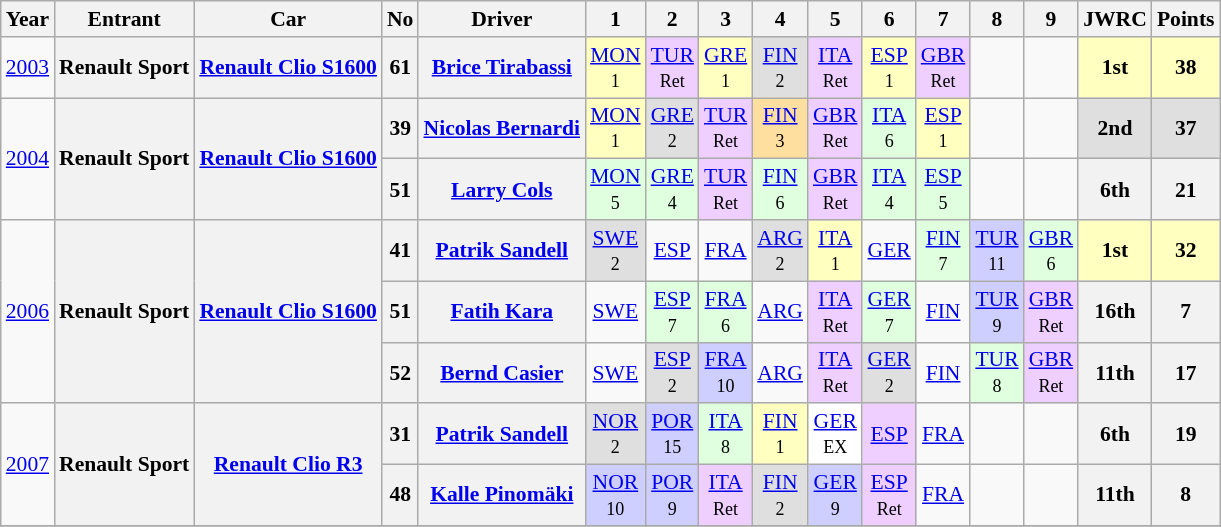<table class="wikitable" style="text-align:center; font-size:90%">
<tr>
<th>Year</th>
<th>Entrant</th>
<th>Car</th>
<th>No</th>
<th>Driver</th>
<th>1</th>
<th>2</th>
<th>3</th>
<th>4</th>
<th>5</th>
<th>6</th>
<th>7</th>
<th>8</th>
<th>9</th>
<th>JWRC</th>
<th>Points</th>
</tr>
<tr>
<td><a href='#'>2003</a></td>
<th>Renault Sport</th>
<th><a href='#'>Renault Clio S1600</a></th>
<th>61</th>
<th> <a href='#'>Brice Tirabassi</a></th>
<td style="background:#FFFFBF;"><a href='#'>MON</a><br><small>1</small></td>
<td style="background:#EFCFFF;"><a href='#'>TUR</a><br><small>Ret</small></td>
<td style="background:#FFFFBF;"><a href='#'>GRE</a><br><small>1</small></td>
<td style="background:#DFDFDF;"><a href='#'>FIN</a><br><small>2</small></td>
<td style="background:#EFCFFF;"><a href='#'>ITA</a><br><small>Ret</small></td>
<td style="background:#FFFFBF;"><a href='#'>ESP</a><br><small>1</small></td>
<td style="background:#EFCFFF;"><a href='#'>GBR</a><br><small>Ret</small></td>
<td></td>
<td></td>
<td style="background:#FFFFBF;"><strong>1st</strong></td>
<td style="background:#FFFFBF;"><strong>38</strong></td>
</tr>
<tr>
<td rowspan="2"><a href='#'>2004</a></td>
<th rowspan="2">Renault Sport</th>
<th rowspan="2"><a href='#'>Renault Clio S1600</a></th>
<th>39</th>
<th> <a href='#'>Nicolas Bernardi</a></th>
<td style="background:#FFFFBF;"><a href='#'>MON</a><br><small>1</small></td>
<td style="background:#DFDFDF;"><a href='#'>GRE</a><br><small>2</small></td>
<td style="background:#EFCFFF;"><a href='#'>TUR</a><br><small>Ret</small></td>
<td style="background:#FFDF9F;"><a href='#'>FIN</a><br><small>3</small></td>
<td style="background:#EFCFFF;"><a href='#'>GBR</a><br><small>Ret</small></td>
<td style="background:#DFFFDF;"><a href='#'>ITA</a><br><small>6</small></td>
<td style="background:#FFFFBF;"><a href='#'>ESP</a><br><small>1</small></td>
<td></td>
<td></td>
<td style="background:#DFDFDF;"><strong>2nd</strong></td>
<td style="background:#DFDFDF;"><strong>37</strong></td>
</tr>
<tr>
<th>51</th>
<th> <a href='#'>Larry Cols</a></th>
<td style="background:#DFFFDF;"><a href='#'>MON</a><br><small>5</small></td>
<td style="background:#DFFFDF;"><a href='#'>GRE</a><br><small>4</small></td>
<td style="background:#EFCFFF;"><a href='#'>TUR</a><br><small>Ret</small></td>
<td style="background:#DFFFDF;"><a href='#'>FIN</a><br><small>6</small></td>
<td style="background:#EFCFFF;"><a href='#'>GBR</a><br><small>Ret</small></td>
<td style="background:#DFFFDF;"><a href='#'>ITA</a><br><small>4</small></td>
<td style="background:#DFFFDF;"><a href='#'>ESP</a><br><small>5</small></td>
<td></td>
<td></td>
<th>6th</th>
<th>21</th>
</tr>
<tr>
<td rowspan="3"><a href='#'>2006</a></td>
<th rowspan="3">Renault Sport</th>
<th rowspan="3"><a href='#'>Renault Clio S1600</a></th>
<th>41</th>
<th> <a href='#'>Patrik Sandell</a></th>
<td style="background:#DFDFDF;"><a href='#'>SWE</a><br><small>2</small></td>
<td><a href='#'>ESP</a></td>
<td><a href='#'>FRA</a></td>
<td style="background:#DFDFDF;"><a href='#'>ARG</a><br><small>2</small></td>
<td style="background:#FFFFBF;"><a href='#'>ITA</a><br><small>1</small></td>
<td><a href='#'>GER</a></td>
<td style="background:#DFFFDF;"><a href='#'>FIN</a><br><small>7</small></td>
<td style="background:#CFCFFF;"><a href='#'>TUR</a><br><small>11</small></td>
<td style="background:#DFFFDF;"><a href='#'>GBR</a><br><small>6</small></td>
<td style="background:#FFFFBF;"><strong>1st</strong></td>
<td style="background:#FFFFBF;"><strong>32</strong></td>
</tr>
<tr>
<th>51</th>
<th> <a href='#'>Fatih Kara</a></th>
<td><a href='#'>SWE</a></td>
<td style="background:#DFFFDF;"><a href='#'>ESP</a><br><small>7</small></td>
<td style="background:#DFFFDF;"><a href='#'>FRA</a><br><small>6</small></td>
<td><a href='#'>ARG</a></td>
<td style="background:#EFCFFF;"><a href='#'>ITA</a><br><small>Ret</small></td>
<td style="background:#DFFFDF;"><a href='#'>GER</a><br><small>7</small></td>
<td><a href='#'>FIN</a></td>
<td style="background:#CFCFFF;"><a href='#'>TUR</a><br><small>9</small></td>
<td style="background:#EFCFFF;"><a href='#'>GBR</a><br><small>Ret</small></td>
<th>16th</th>
<th>7</th>
</tr>
<tr>
<th>52</th>
<th> <a href='#'>Bernd Casier</a></th>
<td><a href='#'>SWE</a></td>
<td style="background:#DFDFDF;"><a href='#'>ESP</a><br><small>2</small></td>
<td style="background:#CFCFFF;"><a href='#'>FRA</a><br><small>10</small></td>
<td><a href='#'>ARG</a></td>
<td style="background:#EFCFFF;"><a href='#'>ITA</a><br><small>Ret</small></td>
<td style="background:#DFDFDF;"><a href='#'>GER</a><br><small>2</small></td>
<td><a href='#'>FIN</a></td>
<td style="background:#DFFFDF;"><a href='#'>TUR</a><br><small>8</small></td>
<td style="background:#EFCFFF;"><a href='#'>GBR</a><br><small>Ret</small></td>
<th>11th</th>
<th>17</th>
</tr>
<tr>
<td rowspan="2"><a href='#'>2007</a></td>
<th rowspan="2">Renault Sport</th>
<th rowspan="2"><a href='#'>Renault Clio R3</a></th>
<th>31</th>
<th> <a href='#'>Patrik Sandell</a></th>
<td style="background:#DFDFDF;"><a href='#'>NOR</a><br><small>2</small></td>
<td style="background:#CFCFFF;"><a href='#'>POR</a><br><small>15</small></td>
<td style="background:#DFFFDF;"><a href='#'>ITA</a><br><small>8</small></td>
<td style="background:#FFFFBF;"><a href='#'>FIN</a><br><small>1</small></td>
<td style="background:#FFFFFF;"><a href='#'>GER</a><br><small>EX</small></td>
<td style="background:#EFCFFF;"><a href='#'>ESP</a></td>
<td><a href='#'>FRA</a></td>
<td></td>
<td></td>
<th>6th</th>
<th>19</th>
</tr>
<tr>
<th>48</th>
<th> <a href='#'>Kalle Pinomäki</a></th>
<td style="background:#CFCFFF;"><a href='#'>NOR</a><br><small>10</small></td>
<td style="background:#CFCFFF;"><a href='#'>POR</a><br><small>9</small></td>
<td style="background:#EFCFFF;"><a href='#'>ITA</a><br><small>Ret</small></td>
<td style="background:#DFDFDF;"><a href='#'>FIN</a><br><small>2</small></td>
<td style="background:#CFCFFF;"><a href='#'>GER</a><br><small>9</small></td>
<td style="background:#EFCFFF;"><a href='#'>ESP</a><br><small>Ret</small></td>
<td><a href='#'>FRA</a></td>
<td></td>
<td></td>
<th>11th</th>
<th>8</th>
</tr>
<tr>
</tr>
</table>
